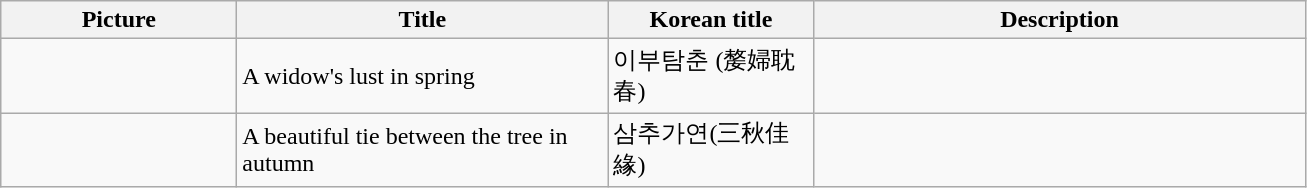<table class="wikitable" border="1">
<tr>
<th bgcolor=ececec width="150px">Picture</th>
<th bgcolor=ececec width="240px">Title</th>
<th bgcolor=ececec width="130px">Korean title</th>
<th bgcolor=ececec width="320px">Description</th>
</tr>
<tr>
<td></td>
<td>A widow's lust in spring</td>
<td>이부탐춘 (嫠婦耽春)</td>
<td></td>
</tr>
<tr>
<td></td>
<td>A beautiful tie between the tree in autumn</td>
<td>삼추가연(三秋佳緣)</td>
<td></td>
</tr>
</table>
